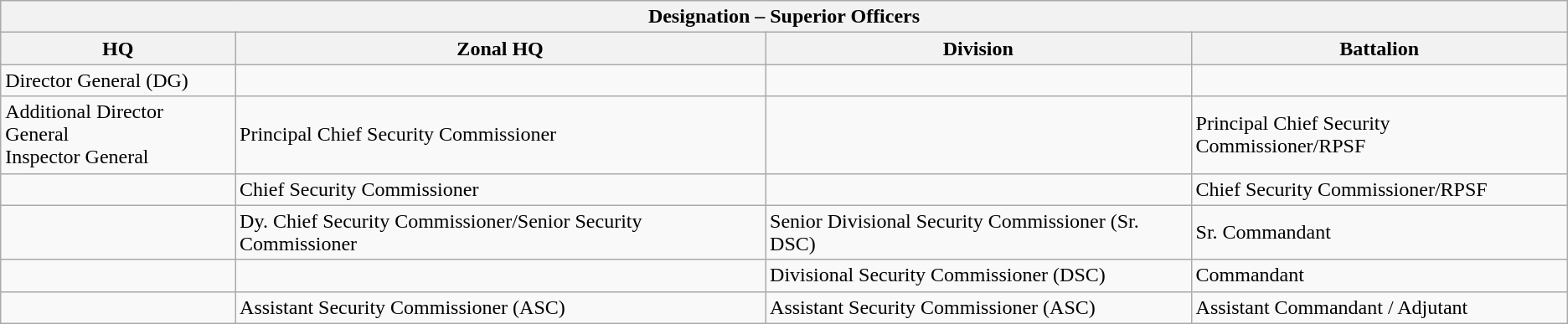<table class="wikitable">
<tr>
<th colspan="4">Designation – Superior Officers</th>
</tr>
<tr>
<th>HQ</th>
<th>Zonal HQ</th>
<th>Division</th>
<th>Battalion</th>
</tr>
<tr>
<td>Director General (DG)</td>
<td></td>
<td></td>
<td></td>
</tr>
<tr>
<td>Additional Director General<br>Inspector General</td>
<td>Principal Chief Security Commissioner</td>
<td></td>
<td>Principal Chief Security Commissioner/RPSF</td>
</tr>
<tr>
<td></td>
<td>Chief Security Commissioner</td>
<td></td>
<td>Chief Security Commissioner/RPSF</td>
</tr>
<tr>
<td></td>
<td>Dy. Chief Security Commissioner/Senior Security Commissioner</td>
<td>Senior Divisional Security Commissioner (Sr. DSC)</td>
<td>Sr. Commandant</td>
</tr>
<tr>
<td></td>
<td></td>
<td>Divisional Security Commissioner (DSC)</td>
<td>Commandant</td>
</tr>
<tr>
<td></td>
<td>Assistant Security Commissioner (ASC)</td>
<td>Assistant Security Commissioner (ASC)</td>
<td>Assistant Commandant / Adjutant</td>
</tr>
</table>
